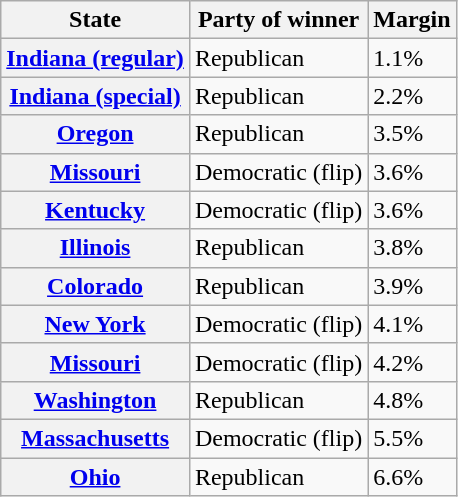<table class="wikitable sortable">
<tr>
<th>State</th>
<th>Party of winner</th>
<th>Margin</th>
</tr>
<tr>
<th><a href='#'>Indiana (regular)</a></th>
<td data-sort-value=-0.5 >Republican</td>
<td>1.1%</td>
</tr>
<tr>
<th><a href='#'>Indiana (special)</a></th>
<td data-sort-value=-0.5 >Republican</td>
<td>2.2%</td>
</tr>
<tr>
<th><a href='#'>Oregon</a></th>
<td data-sort-value=-0.5 >Republican</td>
<td>3.5%</td>
</tr>
<tr>
<th><a href='#'>Missouri</a></th>
<td data-sort-value=-0.5 >Democratic (flip)</td>
<td>3.6%</td>
</tr>
<tr>
<th><a href='#'>Kentucky</a></th>
<td data-sort-value=-0.5 >Democratic (flip)</td>
<td>3.6%</td>
</tr>
<tr>
<th><a href='#'>Illinois</a></th>
<td data-sort-value=-0.5 >Republican</td>
<td>3.8%</td>
</tr>
<tr>
<th><a href='#'>Colorado</a></th>
<td data-sort-value=-0.5 >Republican</td>
<td>3.9%</td>
</tr>
<tr>
<th><a href='#'>New York</a></th>
<td data-sort-value=-0.5 >Democratic (flip)</td>
<td>4.1%</td>
</tr>
<tr>
<th><a href='#'>Missouri</a></th>
<td data-sort-value=-0.5 >Democratic (flip)</td>
<td>4.2%</td>
</tr>
<tr>
<th><a href='#'>Washington</a></th>
<td data-sort-value=-0.5 >Republican</td>
<td>4.8%</td>
</tr>
<tr>
<th><a href='#'>Massachusetts</a></th>
<td data-sort-value=-0.5 >Democratic (flip)</td>
<td>5.5%</td>
</tr>
<tr>
<th><a href='#'>Ohio</a></th>
<td data-sort-value=-0.5 >Republican</td>
<td>6.6%</td>
</tr>
</table>
